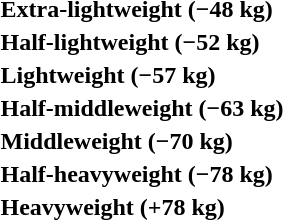<table>
<tr>
<th rowspan=2 style="text-align:left;">Extra-lightweight (−48 kg)</th>
<td rowspan=2></td>
<td rowspan=2></td>
<td></td>
</tr>
<tr>
<td></td>
</tr>
<tr>
<th rowspan=2 style="text-align:left;">Half-lightweight (−52 kg)</th>
<td rowspan=2></td>
<td rowspan=2></td>
<td></td>
</tr>
<tr>
<td></td>
</tr>
<tr>
<th rowspan=2 style="text-align:left;">Lightweight (−57 kg)</th>
<td rowspan=2></td>
<td rowspan=2></td>
<td></td>
</tr>
<tr>
<td></td>
</tr>
<tr>
<th rowspan=2 style="text-align:left;">Half-middleweight (−63 kg)</th>
<td rowspan=2></td>
<td rowspan=2></td>
<td></td>
</tr>
<tr>
<td></td>
</tr>
<tr>
<th rowspan=2 style="text-align:left;">Middleweight (−70 kg)</th>
<td rowspan=2></td>
<td rowspan=2></td>
<td></td>
</tr>
<tr>
<td></td>
</tr>
<tr>
<th rowspan=2 style="text-align:left;">Half-heavyweight (−78 kg)</th>
<td rowspan=2></td>
<td rowspan=2></td>
<td></td>
</tr>
<tr>
<td></td>
</tr>
<tr>
<th rowspan=2 style="text-align:left;">Heavyweight (+78 kg)</th>
<td rowspan=2></td>
<td rowspan=2></td>
<td></td>
</tr>
<tr>
<td></td>
</tr>
</table>
